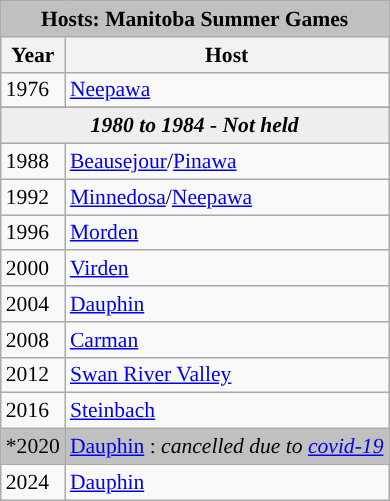<table class=wikitable style="text-align:left; font-size:90%;">
<tr>
<th colspan=2 style="background:silver;">Hosts: Manitoba Summer Games</th>
</tr>
<tr>
<th>Year</th>
<th>Host</th>
</tr>
<tr>
<td>1976</td>
<td><a href='#'>Neepawa</a></td>
</tr>
<tr>
</tr>
<tr>
<th style=background:#eeeeee colspan=2><span><em>1980 to 1984 - Not held</em></span></th>
</tr>
<tr>
<td>1988</td>
<td><a href='#'>Beausejour</a>/<a href='#'>Pinawa</a></td>
</tr>
<tr>
<td>1992</td>
<td><a href='#'>Minnedosa</a>/<a href='#'>Neepawa</a></td>
</tr>
<tr>
<td>1996</td>
<td><a href='#'>Morden</a></td>
</tr>
<tr>
<td>2000</td>
<td><a href='#'>Virden</a></td>
</tr>
<tr>
<td>2004</td>
<td><a href='#'>Dauphin</a></td>
</tr>
<tr>
<td>2008</td>
<td><a href='#'>Carman</a></td>
</tr>
<tr>
<td>2012</td>
<td><a href='#'>Swan River Valley</a></td>
</tr>
<tr>
<td>2016</td>
<td><a href='#'>Steinbach</a></td>
</tr>
<tr>
<td style="background:silver">*2020</td>
<td style="background:silver"><a href='#'>Dauphin</a> : <em>cancelled due to <a href='#'>covid-19</a></em></td>
</tr>
<tr>
<td>2024</td>
<td><a href='#'>Dauphin</a></td>
</tr>
</table>
